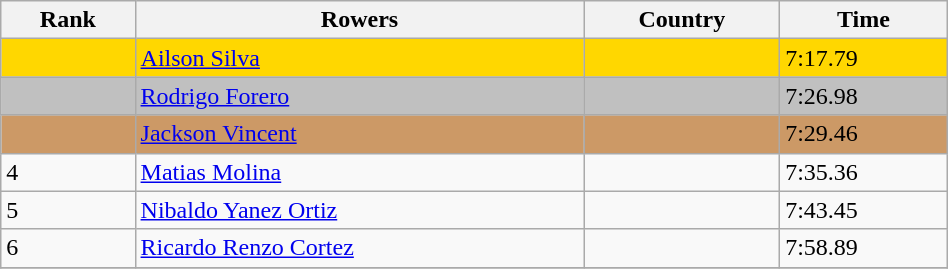<table class="wikitable" width=50%>
<tr>
<th>Rank</th>
<th>Rowers</th>
<th>Country</th>
<th>Time</th>
</tr>
<tr bgcolor=gold>
<td></td>
<td><a href='#'>Ailson Silva</a></td>
<td></td>
<td>7:17.79</td>
</tr>
<tr bgcolor=silver>
<td></td>
<td><a href='#'>Rodrigo Forero</a></td>
<td></td>
<td>7:26.98</td>
</tr>
<tr bgcolor=cc9966>
<td></td>
<td><a href='#'>Jackson Vincent</a></td>
<td></td>
<td>7:29.46</td>
</tr>
<tr>
<td>4</td>
<td><a href='#'>Matias Molina</a></td>
<td></td>
<td>7:35.36</td>
</tr>
<tr>
<td>5</td>
<td><a href='#'>Nibaldo Yanez Ortiz</a></td>
<td></td>
<td>7:43.45</td>
</tr>
<tr>
<td>6</td>
<td><a href='#'>Ricardo Renzo Cortez</a></td>
<td></td>
<td>7:58.89</td>
</tr>
<tr>
</tr>
</table>
